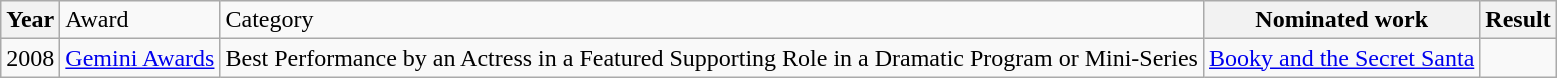<table class="wikitable sortable">
<tr>
<th>Year</th>
<td>Award</td>
<td>Category</td>
<th>Nominated work</th>
<th class="wikitable unsortable">Result</th>
</tr>
<tr>
<td>2008</td>
<td><a href='#'>Gemini Awards</a></td>
<td>Best Performance by an Actress in a Featured Supporting Role in a Dramatic Program or Mini-Series</td>
<td><a href='#'>Booky and the Secret Santa</a></td>
<td></td>
</tr>
</table>
